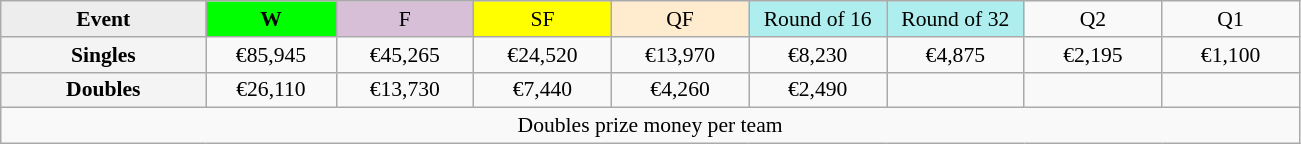<table class=wikitable style=font-size:90%;text-align:center>
<tr>
<td style="width:130px; background:#ededed;"><strong>Event</strong></td>
<td style="width:80px; background:lime;"><strong>W</strong></td>
<td style="width:85px; background:thistle;">F</td>
<td style="width:85px; background:#ff0;">SF</td>
<td style="width:85px; background:#ffebcd;">QF</td>
<td style="width:85px; background:#afeeee;">Round of 16</td>
<td style="width:85px; background:#afeeee;">Round of 32</td>
<td width=85>Q2</td>
<td width=85>Q1</td>
</tr>
<tr>
<td style="background:#f4f4f4;"><strong>Singles</strong></td>
<td>€85,945</td>
<td>€45,265</td>
<td>€24,520</td>
<td>€13,970</td>
<td>€8,230</td>
<td>€4,875</td>
<td>€2,195</td>
<td>€1,100</td>
</tr>
<tr>
<td style="background:#f4f4f4;"><strong>Doubles</strong></td>
<td>€26,110</td>
<td>€13,730</td>
<td>€7,440</td>
<td>€4,260</td>
<td>€2,490</td>
<td></td>
<td></td>
<td></td>
</tr>
<tr>
<td colspan=9>Doubles prize money per team</td>
</tr>
</table>
